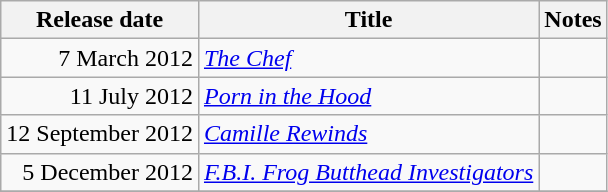<table class="wikitable sortable">
<tr>
<th scope="col">Release date</th>
<th>Title</th>
<th>Notes</th>
</tr>
<tr>
<td style="text-align:right;">7 March 2012</td>
<td><em><a href='#'>The Chef</a></em></td>
<td></td>
</tr>
<tr>
<td style="text-align:right;">11 July 2012</td>
<td><em><a href='#'>Porn in the Hood</a></em></td>
<td></td>
</tr>
<tr>
<td style="text-align:right;">12 September 2012</td>
<td><em><a href='#'>Camille Rewinds</a></em></td>
<td></td>
</tr>
<tr>
<td style="text-align:right;">5 December 2012</td>
<td><em><a href='#'>F.B.I. Frog Butthead Investigators</a></em></td>
<td></td>
</tr>
<tr>
</tr>
</table>
